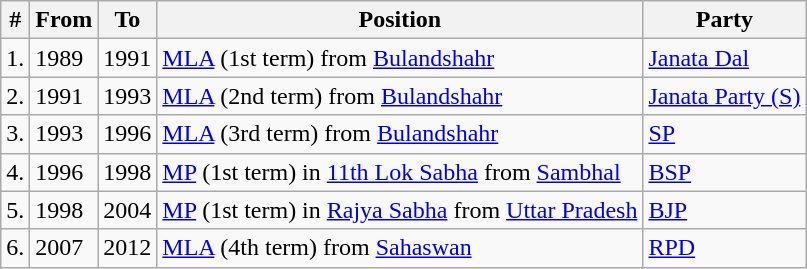<table class="wikitable sortable">
<tr>
<th>#</th>
<th>From</th>
<th>To</th>
<th>Position</th>
<th>Party</th>
</tr>
<tr>
<td>1.</td>
<td>1989</td>
<td>1991</td>
<td><a href='#'>MLA</a> (1st term) from <a href='#'>Bulandshahr</a></td>
<td><a href='#'>Janata Dal</a></td>
</tr>
<tr>
<td>2.</td>
<td>1991</td>
<td>1993</td>
<td><a href='#'>MLA</a> (2nd term) from <a href='#'>Bulandshahr</a></td>
<td><a href='#'>Janata Party (S)</a></td>
</tr>
<tr>
<td>3.</td>
<td>1993</td>
<td>1996</td>
<td><a href='#'>MLA</a> (3rd term) from <a href='#'>Bulandshahr</a></td>
<td><a href='#'>SP</a></td>
</tr>
<tr>
<td>4.</td>
<td>1996</td>
<td>1998</td>
<td><a href='#'>MP</a> (1st term) in <a href='#'>11th Lok Sabha</a> from <a href='#'>Sambhal</a></td>
<td><a href='#'>BSP</a></td>
</tr>
<tr>
<td>5.</td>
<td>1998</td>
<td>2004</td>
<td><a href='#'>MP</a> (1st term) in <a href='#'>Rajya Sabha</a> from <a href='#'>Uttar Pradesh</a></td>
<td><a href='#'>BJP</a></td>
</tr>
<tr>
<td>6.</td>
<td>2007</td>
<td>2012</td>
<td><a href='#'>MLA</a> (4th term) from <a href='#'>Sahaswan</a></td>
<td><a href='#'>RPD</a></td>
</tr>
</table>
